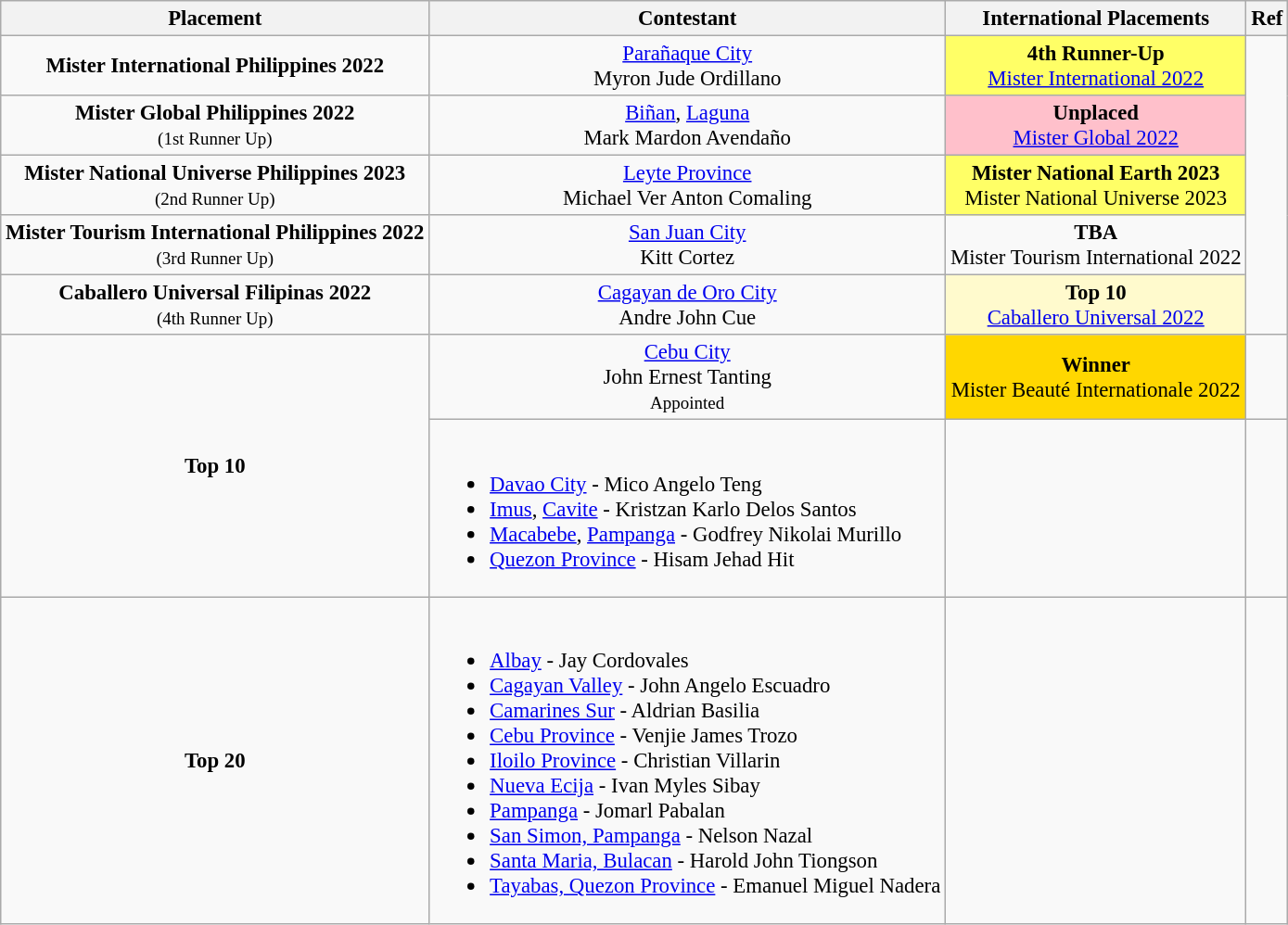<table class="wikitable sortable" style="font-size: 95%;">
<tr>
<th>Placement</th>
<th>Contestant</th>
<th>International Placements</th>
<th>Ref</th>
</tr>
<tr>
<td align="center"><strong>Mister International Philippines 2022</strong></td>
<td align="center"><a href='#'>Parañaque City</a><br>Myron Jude Ordillano</td>
<td align="center"  style="background:#FFFF66;"><strong>4th Runner-Up</strong><br><a href='#'>Mister International 2022</a></td>
<td rowspan="5"></td>
</tr>
<tr>
<td align="center"><strong>Mister Global Philippines 2022</strong><br><small>(1st Runner Up)</small></td>
<td align="center"><a href='#'>Biñan</a>, <a href='#'>Laguna</a><br>Mark Mardon Avendaño</td>
<td align="center" style="background:pink;"><strong>Unplaced</strong><br><a href='#'>Mister Global 2022</a></td>
</tr>
<tr>
<td align="center"><strong>Mister National Universe Philippines 2023</strong><br><small>(2nd Runner Up)</small></td>
<td align="center"><a href='#'>Leyte Province</a><br>Michael Ver Anton Comaling</td>
<td align="center" style="background:#FFFF66;"><strong>Mister National Earth 2023</strong><br>Mister National Universe 2023</td>
</tr>
<tr>
<td align="center"><strong>Mister Tourism International Philippines 2022</strong><br><small>(3rd Runner Up)</small></td>
<td align="center"><a href='#'>San Juan City</a><br>Kitt Cortez</td>
<td align="center"><strong>TBA</strong><br>Mister Tourism International 2022</td>
</tr>
<tr>
<td align="center"><strong>Caballero Universal Filipinas 2022</strong><br><small>(4th Runner Up)</small></td>
<td align="center"><a href='#'>Cagayan de Oro City</a><br>Andre John Cue</td>
<td align="center" style="background:#FFFACD;"><strong>Top 10</strong><br><a href='#'>Caballero Universal 2022</a></td>
</tr>
<tr>
<td align="center" rowspan="2"><strong>Top 10</strong></td>
<td align="center"><a href='#'>Cebu City</a><br>John Ernest Tanting<br><small>Appointed</small></td>
<td align="center" style="background:gold;"><strong>Winner</strong><br>Mister Beauté Internationale 2022</td>
<td></td>
</tr>
<tr>
<td><br><ul><li><a href='#'>Davao City</a> - Mico Angelo Teng</li><li><a href='#'>Imus</a>, <a href='#'>Cavite</a> - Kristzan Karlo Delos Santos</li><li><a href='#'>Macabebe</a>, <a href='#'>Pampanga</a> - Godfrey Nikolai Murillo</li><li><a href='#'>Quezon Province</a> - Hisam Jehad Hit</li></ul></td>
<td></td>
<td></td>
</tr>
<tr>
<td align="center"><strong>Top 20</strong></td>
<td><br><ul><li><a href='#'>Albay</a> - Jay Cordovales</li><li><a href='#'>Cagayan Valley</a> - John Angelo Escuadro</li><li><a href='#'>Camarines Sur</a> - Aldrian Basilia</li><li><a href='#'>Cebu Province</a> - Venjie James Trozo</li><li><a href='#'>Iloilo Province</a> - Christian Villarin</li><li><a href='#'>Nueva Ecija</a> - Ivan Myles Sibay</li><li><a href='#'>Pampanga</a> - Jomarl Pabalan</li><li><a href='#'>San Simon, Pampanga</a> - Nelson Nazal</li><li><a href='#'>Santa Maria, Bulacan</a> - Harold John Tiongson</li><li><a href='#'>Tayabas, Quezon Province</a> - Emanuel Miguel Nadera</li></ul></td>
<td></td>
<td></td>
</tr>
</table>
